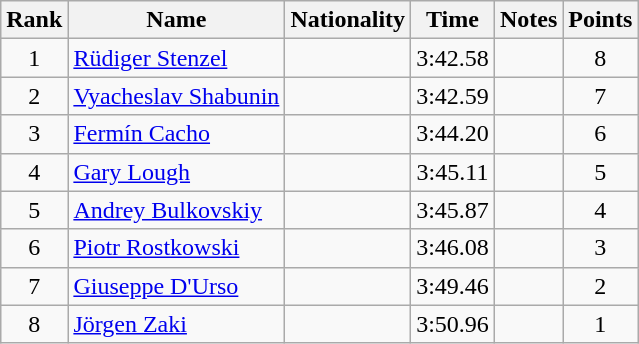<table class="wikitable sortable" style="text-align:center">
<tr>
<th>Rank</th>
<th>Name</th>
<th>Nationality</th>
<th>Time</th>
<th>Notes</th>
<th>Points</th>
</tr>
<tr>
<td>1</td>
<td align=left><a href='#'>Rüdiger Stenzel</a></td>
<td align=left></td>
<td>3:42.58</td>
<td></td>
<td>8</td>
</tr>
<tr>
<td>2</td>
<td align=left><a href='#'>Vyacheslav Shabunin</a></td>
<td align=left></td>
<td>3:42.59</td>
<td></td>
<td>7</td>
</tr>
<tr>
<td>3</td>
<td align=left><a href='#'>Fermín Cacho</a></td>
<td align=left></td>
<td>3:44.20</td>
<td></td>
<td>6</td>
</tr>
<tr>
<td>4</td>
<td align=left><a href='#'>Gary Lough</a></td>
<td align=left></td>
<td>3:45.11</td>
<td></td>
<td>5</td>
</tr>
<tr>
<td>5</td>
<td align=left><a href='#'>Andrey Bulkovskiy</a></td>
<td align=left></td>
<td>3:45.87</td>
<td></td>
<td>4</td>
</tr>
<tr>
<td>6</td>
<td align=left><a href='#'>Piotr Rostkowski</a></td>
<td align=left></td>
<td>3:46.08</td>
<td></td>
<td>3</td>
</tr>
<tr>
<td>7</td>
<td align=left><a href='#'>Giuseppe D'Urso</a></td>
<td align=left></td>
<td>3:49.46</td>
<td></td>
<td>2</td>
</tr>
<tr>
<td>8</td>
<td align=left><a href='#'>Jörgen Zaki</a></td>
<td align=left></td>
<td>3:50.96</td>
<td></td>
<td>1</td>
</tr>
</table>
